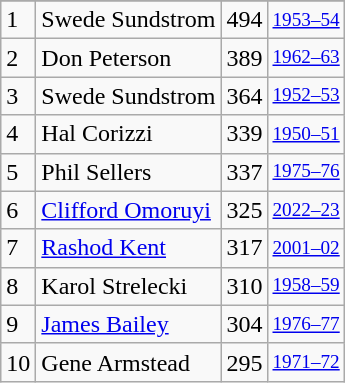<table class="wikitable">
<tr>
</tr>
<tr>
<td>1</td>
<td>Swede Sundstrom</td>
<td>494</td>
<td style="font-size:80%;"><a href='#'>1953–54</a></td>
</tr>
<tr>
<td>2</td>
<td>Don Peterson</td>
<td>389</td>
<td style="font-size:80%;"><a href='#'>1962–63</a></td>
</tr>
<tr>
<td>3</td>
<td>Swede Sundstrom</td>
<td>364</td>
<td style="font-size:80%;"><a href='#'>1952–53</a></td>
</tr>
<tr>
<td>4</td>
<td>Hal Corizzi</td>
<td>339</td>
<td style="font-size:80%;"><a href='#'>1950–51</a></td>
</tr>
<tr>
<td>5</td>
<td>Phil Sellers</td>
<td>337</td>
<td style="font-size:80%;"><a href='#'>1975–76</a></td>
</tr>
<tr>
<td>6</td>
<td><a href='#'>Clifford Omoruyi</a></td>
<td>325</td>
<td style="font-size:80%;"><a href='#'>2022–23</a></td>
</tr>
<tr>
<td>7</td>
<td><a href='#'>Rashod Kent</a></td>
<td>317</td>
<td style="font-size:80%;"><a href='#'>2001–02</a></td>
</tr>
<tr>
<td>8</td>
<td>Karol Strelecki</td>
<td>310</td>
<td style="font-size:80%;"><a href='#'>1958–59</a></td>
</tr>
<tr>
<td>9</td>
<td><a href='#'>James Bailey</a></td>
<td>304</td>
<td style="font-size:80%;"><a href='#'>1976–77</a></td>
</tr>
<tr>
<td>10</td>
<td>Gene Armstead</td>
<td>295</td>
<td style="font-size:80%;"><a href='#'>1971–72</a></td>
</tr>
</table>
